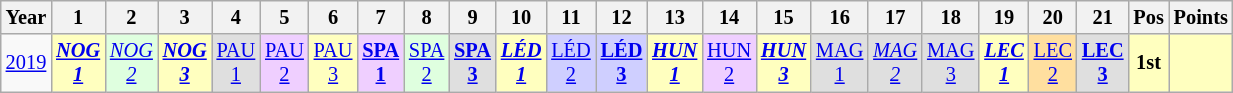<table class="wikitable" style="text-align:center; font-size:85%">
<tr>
<th>Year</th>
<th>1</th>
<th>2</th>
<th>3</th>
<th>4</th>
<th>5</th>
<th>6</th>
<th>7</th>
<th>8</th>
<th>9</th>
<th>10</th>
<th>11</th>
<th>12</th>
<th>13</th>
<th>14</th>
<th>15</th>
<th>16</th>
<th>17</th>
<th>18</th>
<th>19</th>
<th>20</th>
<th>21</th>
<th>Pos</th>
<th>Points</th>
</tr>
<tr>
<td><a href='#'>2019</a></td>
<td style="background:#ffffbf;"><strong><em><a href='#'>NOG<br>1</a></em></strong><br></td>
<td style="background:#dfffdf;"><em><a href='#'>NOG<br>2</a></em><br></td>
<td style="background:#ffffbf;"><strong><em><a href='#'>NOG<br>3</a></em></strong><br></td>
<td style="background:#dfdfdf;"><a href='#'>PAU<br>1</a><br></td>
<td style="background:#efcfff;"><a href='#'>PAU<br>2</a><br></td>
<td style="background:#ffffbf;"><a href='#'>PAU<br>3</a><br></td>
<td style="background:#efcfff;"><strong><a href='#'>SPA<br>1</a></strong><br></td>
<td style="background:#dfffdf;"><a href='#'>SPA<br>2</a><br></td>
<td style="background:#dfdfdf;"><strong><a href='#'>SPA<br>3</a></strong><br></td>
<td style="background:#ffffbf;"><strong><em><a href='#'>LÉD<br>1</a></em></strong><br></td>
<td style="background:#cfcfff;"><a href='#'>LÉD<br>2</a><br></td>
<td style="background:#cfcfff;"><strong><a href='#'>LÉD<br>3</a></strong><br></td>
<td style="background:#ffffbf;"><strong><em><a href='#'>HUN<br>1</a></em></strong><br></td>
<td style="background:#efcfff;"><a href='#'>HUN<br>2</a><br></td>
<td style="background:#ffffbf;"><strong><em><a href='#'>HUN<br>3</a></em></strong><br></td>
<td style="background:#dfdfdf;"><a href='#'>MAG<br>1</a><br></td>
<td style="background:#dfdfdf;"><em><a href='#'>MAG<br>2</a></em><br></td>
<td style="background:#dfdfdf;"><a href='#'>MAG<br>3</a><br></td>
<td style="background:#ffffbf;"><strong><em><a href='#'>LEC<br>1</a></em></strong><br></td>
<td style="background:#ffdf9f;"><a href='#'>LEC<br>2</a><br></td>
<td style="background:#dfdfdf;"><strong><a href='#'>LEC<br>3</a></strong><br></td>
<th style="background:#ffffbf;">1st</th>
<th style="background:#ffffbf;"></th>
</tr>
</table>
